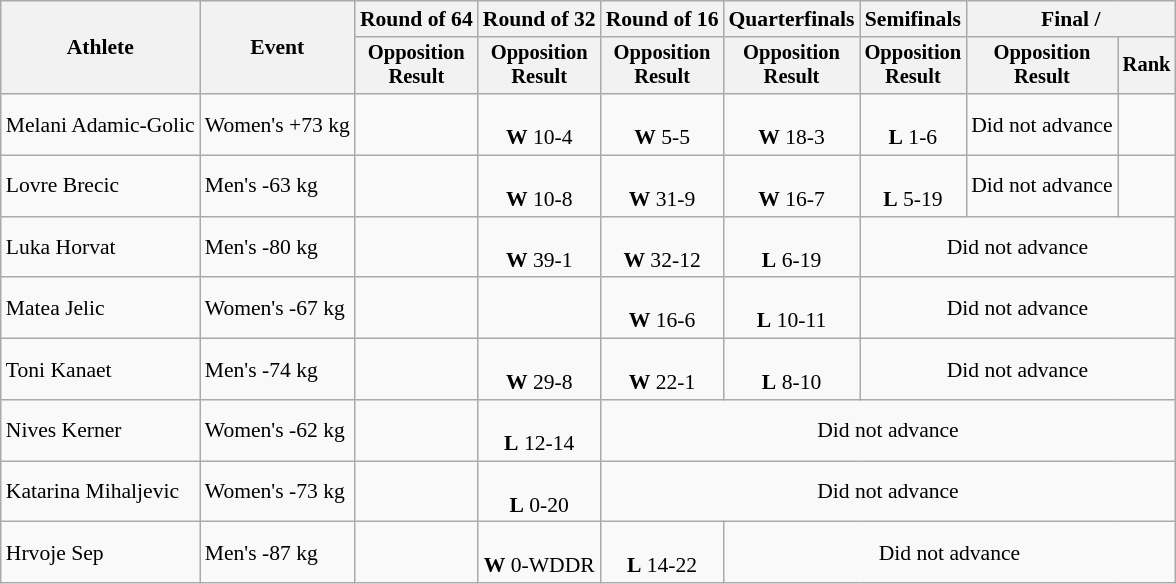<table class="wikitable" style="font-size:90%">
<tr>
<th rowspan="2">Athlete</th>
<th rowspan="2">Event</th>
<th>Round of 64</th>
<th>Round of 32</th>
<th>Round of 16</th>
<th>Quarterfinals</th>
<th>Semifinals</th>
<th colspan=2>Final / </th>
</tr>
<tr style="font-size:95%">
<th>Opposition<br>Result</th>
<th>Opposition<br>Result</th>
<th>Opposition<br>Result</th>
<th>Opposition<br>Result</th>
<th>Opposition<br>Result</th>
<th>Opposition<br>Result</th>
<th>Rank</th>
</tr>
<tr align=center>
<td align=left>Melani Adamic-Golic</td>
<td align=left>Women's +73 kg</td>
<td></td>
<td><br><strong>W</strong> 10-4</td>
<td><br><strong>W</strong> 5-5</td>
<td><br><strong>W</strong> 18-3</td>
<td><br><strong>L</strong> 1-6</td>
<td>Did not advance</td>
<td></td>
</tr>
<tr align=center>
<td align=left>Lovre Brecic</td>
<td align=left>Men's -63 kg</td>
<td></td>
<td><br><strong>W</strong> 10-8</td>
<td><br><strong>W</strong> 31-9</td>
<td><br><strong>W</strong> 16-7</td>
<td><br><strong>L</strong> 5-19</td>
<td>Did not advance</td>
<td></td>
</tr>
<tr align=center>
<td align=left>Luka Horvat</td>
<td align=left>Men's -80 kg</td>
<td></td>
<td><br><strong>W</strong> 39-1</td>
<td><br><strong>W</strong> 32-12</td>
<td><br><strong>L</strong> 6-19</td>
<td colspan=3>Did not advance</td>
</tr>
<tr align=center>
<td align=left>Matea Jelic</td>
<td align=left>Women's -67 kg</td>
<td></td>
<td></td>
<td><br><strong>W</strong> 16-6</td>
<td><br><strong>L</strong> 10-11</td>
<td colspan=3>Did not advance</td>
</tr>
<tr align=center>
<td align=left>Toni Kanaet</td>
<td align=left>Men's -74 kg</td>
<td></td>
<td><br><strong>W</strong> 29-8</td>
<td><br><strong>W</strong> 22-1</td>
<td><br><strong>L</strong> 8-10</td>
<td colspan=3>Did not advance</td>
</tr>
<tr align=center>
<td align=left>Nives Kerner</td>
<td align=left>Women's -62 kg</td>
<td></td>
<td><br><strong>L</strong> 12-14</td>
<td colspan=5>Did not advance</td>
</tr>
<tr align=center>
<td align=left>Katarina Mihaljevic</td>
<td align=left>Women's -73 kg</td>
<td></td>
<td><br><strong>L</strong> 0-20</td>
<td colspan=5>Did not advance</td>
</tr>
<tr align=center>
<td align=left>Hrvoje Sep</td>
<td align=left>Men's -87 kg</td>
<td></td>
<td><br><strong>W</strong> 0-WDDR</td>
<td><br><strong>L</strong> 14-22</td>
<td colspan=4>Did not advance</td>
</tr>
</table>
